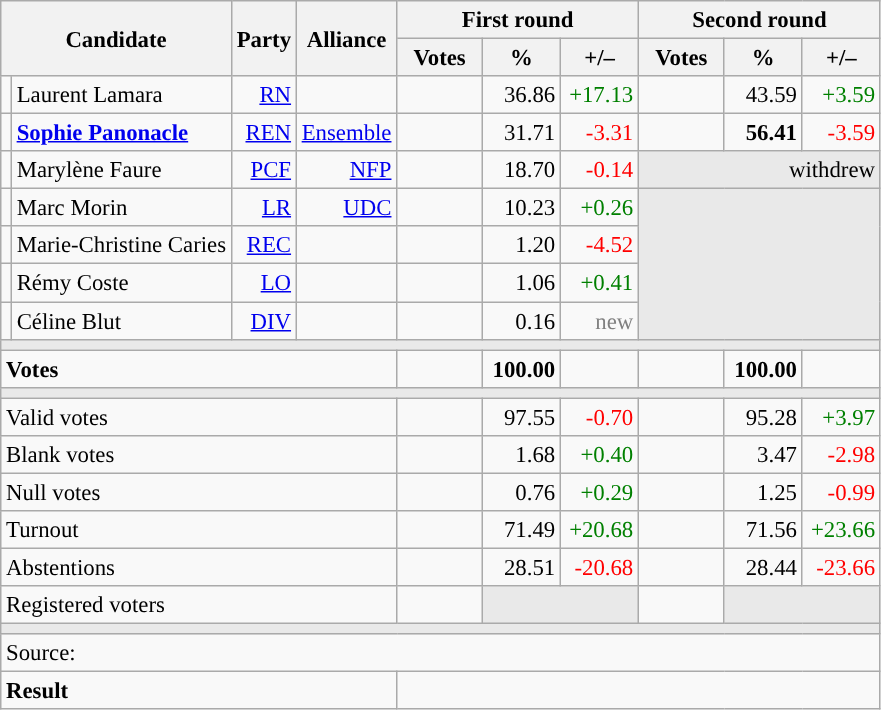<table class="wikitable" style="text-align:right;font-size:95%;">
<tr>
<th rowspan="2" colspan="2">Candidate</th>
<th colspan="1" rowspan="2">Party</th>
<th colspan="1" rowspan="2">Alliance</th>
<th colspan="3">First round</th>
<th colspan="3">Second round</th>
</tr>
<tr>
<th style="width:50px;">Votes</th>
<th style="width:45px;">%</th>
<th style="width:45px;">+/–</th>
<th style="width:50px;">Votes</th>
<th style="width:45px;">%</th>
<th style="width:45px;">+/–</th>
</tr>
<tr>
<td style="color:inherit;background:"></td>
<td style="text-align:left;">Laurent Lamara</td>
<td><a href='#'>RN</a></td>
<td></td>
<td></td>
<td>36.86</td>
<td style="color:green;">+17.13</td>
<td></td>
<td>43.59</td>
<td style="color:green;">+3.59</td>
</tr>
<tr>
<td style="color:inherit;background:"></td>
<td style="text-align:left;"><strong><a href='#'>Sophie Panonacle</a></strong></td>
<td><a href='#'>REN</a></td>
<td><a href='#'>Ensemble</a></td>
<td></td>
<td>31.71</td>
<td style="color:red;">-3.31</td>
<td><strong></strong></td>
<td><strong>56.41</strong></td>
<td style="color:red;">-3.59</td>
</tr>
<tr>
<td style="color:inherit;background:"></td>
<td style="text-align:left;">Marylène Faure</td>
<td><a href='#'>PCF</a></td>
<td><a href='#'>NFP</a></td>
<td></td>
<td>18.70</td>
<td style="color:red;">-0.14</td>
<td colspan="3" style="background:#E9E9E9;">withdrew</td>
</tr>
<tr>
<td style="color:inherit;background:"></td>
<td style="text-align:left;">Marc Morin</td>
<td><a href='#'>LR</a></td>
<td><a href='#'>UDC</a></td>
<td></td>
<td>10.23</td>
<td style="color:green;">+0.26</td>
<td colspan="3" rowspan="4" style="background:#E9E9E9;"></td>
</tr>
<tr>
<td style="color:inherit;background:"></td>
<td style="text-align:left;">Marie-Christine Caries</td>
<td><a href='#'>REC</a></td>
<td></td>
<td></td>
<td>1.20</td>
<td style="color:red;">-4.52</td>
</tr>
<tr>
<td style="color:inherit;background:"></td>
<td style="text-align:left;">Rémy Coste</td>
<td><a href='#'>LO</a></td>
<td></td>
<td></td>
<td>1.06</td>
<td style="color:green;">+0.41</td>
</tr>
<tr>
<td style="color:inherit;background:"></td>
<td style="text-align:left;">Céline Blut</td>
<td><a href='#'>DIV</a></td>
<td></td>
<td></td>
<td>0.16</td>
<td style="color:grey;">new</td>
</tr>
<tr>
<td colspan="10" style="background:#E9E9E9;"></td>
</tr>
<tr style="font-weight:bold;">
<td colspan="4" style="text-align:left;">Votes</td>
<td></td>
<td>100.00</td>
<td></td>
<td></td>
<td>100.00</td>
<td></td>
</tr>
<tr>
<td colspan="10" style="background:#E9E9E9;"></td>
</tr>
<tr>
<td colspan="4" style="text-align:left;">Valid votes</td>
<td></td>
<td>97.55</td>
<td style="color:red;">-0.70</td>
<td></td>
<td>95.28</td>
<td style="color:green;">+3.97</td>
</tr>
<tr>
<td colspan="4" style="text-align:left;">Blank votes</td>
<td></td>
<td>1.68</td>
<td style="color:green;">+0.40</td>
<td></td>
<td>3.47</td>
<td style="color:red;">-2.98</td>
</tr>
<tr>
<td colspan="4" style="text-align:left;">Null votes</td>
<td></td>
<td>0.76</td>
<td style="color:green;">+0.29</td>
<td></td>
<td>1.25</td>
<td style="color:red;">-0.99</td>
</tr>
<tr>
<td colspan="4" style="text-align:left;">Turnout</td>
<td></td>
<td>71.49</td>
<td style="color:green;">+20.68</td>
<td></td>
<td>71.56</td>
<td style="color:green;">+23.66</td>
</tr>
<tr>
<td colspan="4" style="text-align:left;">Abstentions</td>
<td></td>
<td>28.51</td>
<td style="color:red;">-20.68</td>
<td></td>
<td>28.44</td>
<td style="color:red;">-23.66</td>
</tr>
<tr>
<td colspan="4" style="text-align:left;">Registered voters</td>
<td></td>
<td colspan="2" style="background:#E9E9E9;"></td>
<td></td>
<td colspan="2" style="background:#E9E9E9;"></td>
</tr>
<tr>
<td colspan="10" style="background:#E9E9E9;"></td>
</tr>
<tr>
<td colspan="10" style="text-align:left;">Source: </td>
</tr>
<tr style="font-weight:bold">
<td colspan="4" style="text-align:left;">Result</td>
<td colspan="6" style="background-color:"></td>
</tr>
</table>
